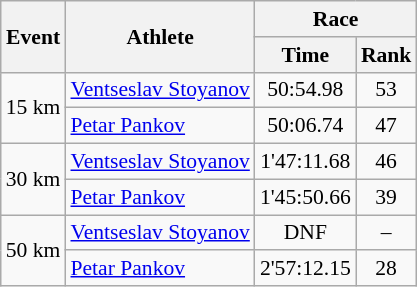<table class="wikitable" border="1" style="font-size:90%">
<tr>
<th rowspan=2>Event</th>
<th rowspan=2>Athlete</th>
<th colspan=2>Race</th>
</tr>
<tr>
<th>Time</th>
<th>Rank</th>
</tr>
<tr>
<td rowspan=2>15 km</td>
<td><a href='#'>Ventseslav Stoyanov</a></td>
<td align=center>50:54.98</td>
<td align=center>53</td>
</tr>
<tr>
<td><a href='#'>Petar Pankov</a></td>
<td align=center>50:06.74</td>
<td align=center>47</td>
</tr>
<tr>
<td rowspan=2>30 km</td>
<td><a href='#'>Ventseslav Stoyanov</a></td>
<td align=center>1'47:11.68</td>
<td align=center>46</td>
</tr>
<tr>
<td><a href='#'>Petar Pankov</a></td>
<td align=center>1'45:50.66</td>
<td align=center>39</td>
</tr>
<tr>
<td rowspan=2>50 km</td>
<td><a href='#'>Ventseslav Stoyanov</a></td>
<td align=center>DNF</td>
<td align=center>–</td>
</tr>
<tr>
<td><a href='#'>Petar Pankov</a></td>
<td align=center>2'57:12.15</td>
<td align=center>28</td>
</tr>
</table>
